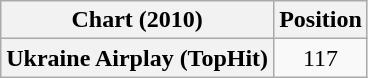<table class="wikitable plainrowheaders" style="text-align:center;">
<tr>
<th scope="col">Chart (2010)</th>
<th scope="col">Position</th>
</tr>
<tr>
<th scope="row">Ukraine Airplay (TopHit)</th>
<td>117</td>
</tr>
</table>
